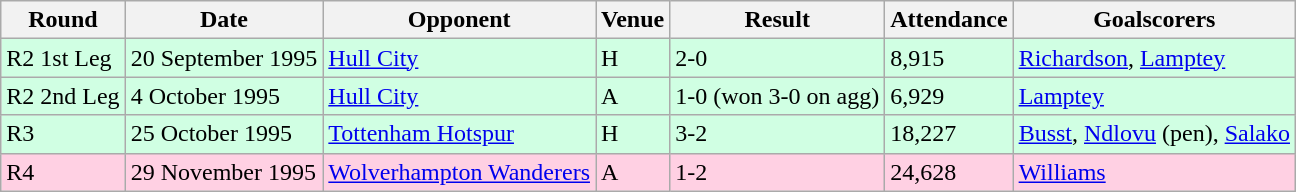<table class="wikitable">
<tr>
<th>Round</th>
<th>Date</th>
<th>Opponent</th>
<th>Venue</th>
<th>Result</th>
<th>Attendance</th>
<th>Goalscorers</th>
</tr>
<tr style="background-color: #d0ffe3;">
<td>R2 1st Leg</td>
<td>20 September 1995</td>
<td><a href='#'>Hull City</a></td>
<td>H</td>
<td>2-0</td>
<td>8,915</td>
<td><a href='#'>Richardson</a>, <a href='#'>Lamptey</a></td>
</tr>
<tr style="background-color: #d0ffe3;">
<td>R2 2nd Leg</td>
<td>4 October 1995</td>
<td><a href='#'>Hull City</a></td>
<td>A</td>
<td>1-0 (won 3-0 on agg)</td>
<td>6,929</td>
<td><a href='#'>Lamptey</a></td>
</tr>
<tr style="background-color: #d0ffe3;">
<td>R3</td>
<td>25 October 1995</td>
<td><a href='#'>Tottenham Hotspur</a></td>
<td>H</td>
<td>3-2</td>
<td>18,227</td>
<td><a href='#'>Busst</a>, <a href='#'>Ndlovu</a> (pen), <a href='#'>Salako</a></td>
</tr>
<tr style="background-color: #ffd0e3;">
<td>R4</td>
<td>29 November 1995</td>
<td><a href='#'>Wolverhampton Wanderers</a></td>
<td>A</td>
<td>1-2</td>
<td>24,628</td>
<td><a href='#'>Williams</a></td>
</tr>
</table>
